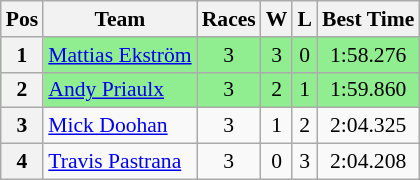<table class="wikitable" style="text-align:center; font-size:90%">
<tr>
<th>Pos</th>
<th>Team</th>
<th>Races</th>
<th>W</th>
<th>L</th>
<th>Best Time</th>
</tr>
<tr style="background:lightgreen;">
<th>1</th>
<td align=left> <a href='#'>Mattias Ekström</a></td>
<td>3</td>
<td>3</td>
<td>0</td>
<td>1:58.276</td>
</tr>
<tr style="background:lightgreen;">
<th>2</th>
<td align=left> <a href='#'>Andy Priaulx</a></td>
<td>3</td>
<td>2</td>
<td>1</td>
<td>1:59.860</td>
</tr>
<tr>
<th>3</th>
<td align=left> <a href='#'>Mick Doohan</a></td>
<td>3</td>
<td>1</td>
<td>2</td>
<td>2:04.325</td>
</tr>
<tr>
<th>4</th>
<td align=left> <a href='#'>Travis Pastrana</a></td>
<td>3</td>
<td>0</td>
<td>3</td>
<td>2:04.208</td>
</tr>
</table>
